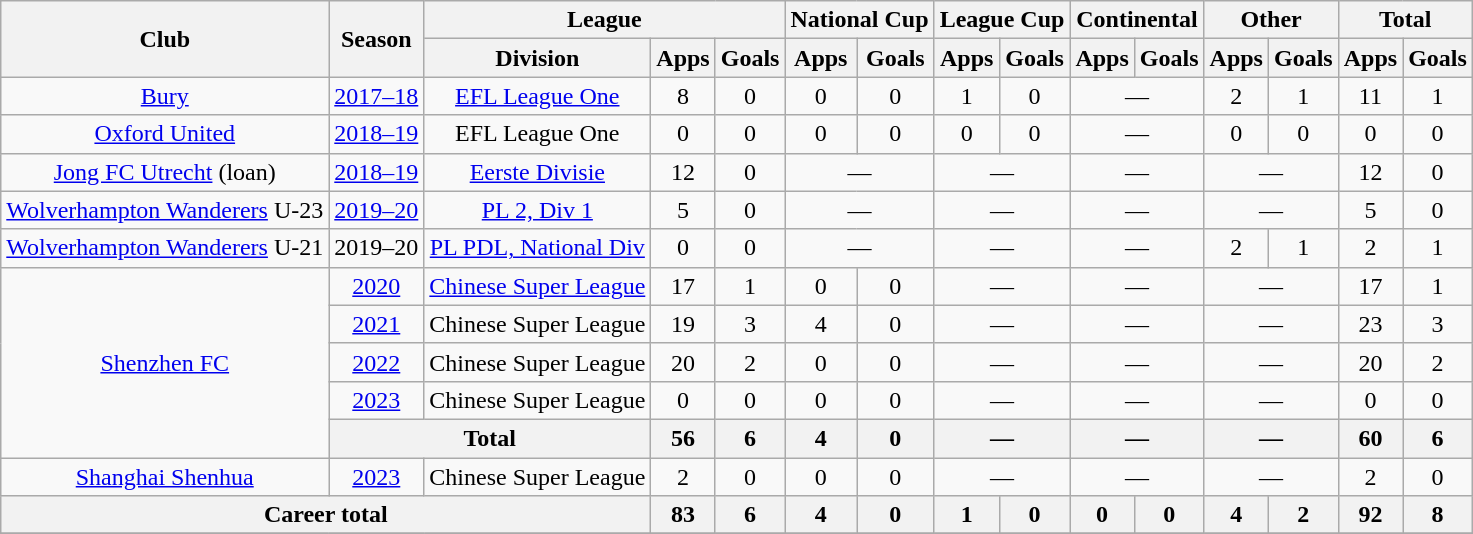<table class="wikitable" style="text-align: center">
<tr>
<th rowspan="2">Club</th>
<th rowspan="2">Season</th>
<th colspan="3">League</th>
<th colspan="2">National Cup</th>
<th colspan="2">League Cup</th>
<th colspan="2">Continental</th>
<th colspan="2">Other</th>
<th colspan="2">Total</th>
</tr>
<tr>
<th>Division</th>
<th>Apps</th>
<th>Goals</th>
<th>Apps</th>
<th>Goals</th>
<th>Apps</th>
<th>Goals</th>
<th>Apps</th>
<th>Goals</th>
<th>Apps</th>
<th>Goals</th>
<th>Apps</th>
<th>Goals</th>
</tr>
<tr>
<td><a href='#'>Bury</a></td>
<td><a href='#'>2017–18</a></td>
<td><a href='#'>EFL League One</a></td>
<td>8</td>
<td>0</td>
<td>0</td>
<td>0</td>
<td>1</td>
<td>0</td>
<td colspan="2">—</td>
<td>2</td>
<td>1</td>
<td>11</td>
<td>1</td>
</tr>
<tr>
<td><a href='#'>Oxford United</a></td>
<td><a href='#'>2018–19</a></td>
<td>EFL League One</td>
<td>0</td>
<td>0</td>
<td>0</td>
<td>0</td>
<td>0</td>
<td>0</td>
<td colspan="2">—</td>
<td>0</td>
<td>0</td>
<td>0</td>
<td>0</td>
</tr>
<tr>
<td><a href='#'>Jong FC Utrecht</a> (loan)</td>
<td><a href='#'>2018–19</a></td>
<td><a href='#'>Eerste Divisie</a></td>
<td>12</td>
<td>0</td>
<td colspan="2">—</td>
<td colspan="2">—</td>
<td colspan="2">—</td>
<td colspan="2">—</td>
<td>12</td>
<td>0</td>
</tr>
<tr>
<td><a href='#'>Wolverhampton Wanderers</a> U-23</td>
<td><a href='#'>2019–20</a></td>
<td><a href='#'>PL 2, Div 1</a></td>
<td>5</td>
<td>0</td>
<td colspan="2">—</td>
<td colspan="2">—</td>
<td colspan="2">—</td>
<td colspan="2">—</td>
<td>5</td>
<td>0</td>
</tr>
<tr>
<td><a href='#'>Wolverhampton Wanderers</a> U-21</td>
<td>2019–20</td>
<td><a href='#'>PL PDL, National Div</a></td>
<td>0</td>
<td>0</td>
<td colspan="2">—</td>
<td colspan="2">—</td>
<td colspan="2">—</td>
<td>2</td>
<td>1</td>
<td>2</td>
<td>1</td>
</tr>
<tr>
<td rowspan="5"><a href='#'>Shenzhen FC</a></td>
<td><a href='#'>2020</a></td>
<td><a href='#'>Chinese Super League</a></td>
<td>17</td>
<td>1</td>
<td>0</td>
<td>0</td>
<td colspan="2">—</td>
<td colspan="2">—</td>
<td colspan="2">—</td>
<td>17</td>
<td>1</td>
</tr>
<tr>
<td><a href='#'>2021</a></td>
<td>Chinese Super League</td>
<td>19</td>
<td>3</td>
<td>4</td>
<td>0</td>
<td colspan="2">—</td>
<td colspan="2">—</td>
<td colspan="2">—</td>
<td>23</td>
<td>3</td>
</tr>
<tr>
<td><a href='#'>2022</a></td>
<td>Chinese Super League</td>
<td>20</td>
<td>2</td>
<td>0</td>
<td>0</td>
<td colspan="2">—</td>
<td colspan="2">—</td>
<td colspan="2">—</td>
<td>20</td>
<td>2</td>
</tr>
<tr>
<td><a href='#'>2023</a></td>
<td>Chinese Super League</td>
<td>0</td>
<td>0</td>
<td>0</td>
<td>0</td>
<td colspan="2">—</td>
<td colspan="2">—</td>
<td colspan="2">—</td>
<td>0</td>
<td>0</td>
</tr>
<tr>
<th colspan="2">Total</th>
<th>56</th>
<th>6</th>
<th>4</th>
<th>0</th>
<th colspan="2">—</th>
<th colspan="2">—</th>
<th colspan="2">—</th>
<th>60</th>
<th>6</th>
</tr>
<tr>
<td><a href='#'>Shanghai Shenhua</a></td>
<td><a href='#'>2023</a></td>
<td>Chinese Super League</td>
<td>2</td>
<td>0</td>
<td>0</td>
<td>0</td>
<td colspan="2">—</td>
<td colspan="2">—</td>
<td colspan="2">—</td>
<td>2</td>
<td>0</td>
</tr>
<tr>
<th colspan="3">Career total</th>
<th>83</th>
<th>6</th>
<th>4</th>
<th>0</th>
<th>1</th>
<th>0</th>
<th>0</th>
<th>0</th>
<th>4</th>
<th>2</th>
<th>92</th>
<th>8</th>
</tr>
<tr>
</tr>
</table>
